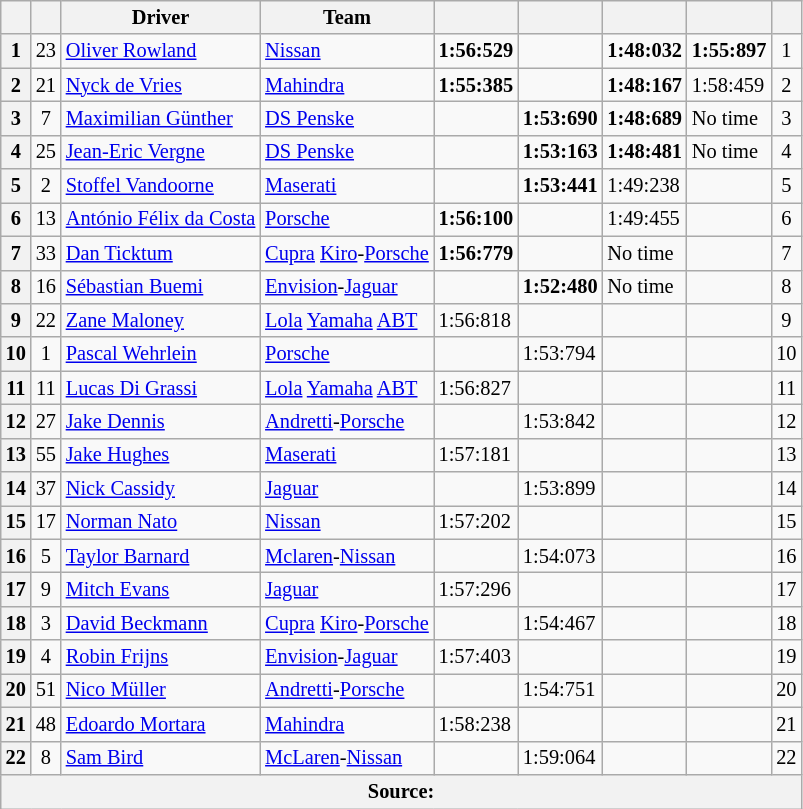<table class="wikitable sortable" style="font-size: 85%">
<tr>
<th scope="col"></th>
<th scope="col"></th>
<th scope="col">Driver</th>
<th scope="col">Team</th>
<th scope="col"></th>
<th scope="col"></th>
<th scope="col"></th>
<th scope="col"></th>
<th scope="col"></th>
</tr>
<tr>
<th scope="row">1</th>
<td align="center">23</td>
<td data-sort-value=""> <a href='#'>Oliver Rowland</a></td>
<td><a href='#'>Nissan</a></td>
<td><strong>1:56:529</strong></td>
<td></td>
<td><strong>1:48:032</strong></td>
<td><strong>1:55:897</strong></td>
<td align="center">1</td>
</tr>
<tr>
<th scope="row">2</th>
<td align="center">21</td>
<td data-sort-value=""> <a href='#'>Nyck de Vries</a></td>
<td><a href='#'>Mahindra</a></td>
<td><strong>1:55:385</strong></td>
<td></td>
<td><strong>1:48:167</strong></td>
<td>1:58:459</td>
<td align="center">2</td>
</tr>
<tr>
<th scope="row">3</th>
<td align="center">7</td>
<td data-sort-value=""> <a href='#'>Maximilian Günther</a></td>
<td><a href='#'>DS Penske</a></td>
<td></td>
<td><strong>1:53:690</strong></td>
<td><strong>1:48:689</strong></td>
<td>No time</td>
<td align="center">3</td>
</tr>
<tr>
<th scope="row">4</th>
<td align="center">25</td>
<td data-sort-value=""> <a href='#'>Jean-Eric Vergne</a></td>
<td><a href='#'>DS Penske</a></td>
<td></td>
<td><strong>1:53:163</strong></td>
<td><strong>1:48:481</strong></td>
<td>No time</td>
<td align="center">4</td>
</tr>
<tr>
<th scope="row">5</th>
<td align="center">2</td>
<td data-sort-value=""> <a href='#'>Stoffel Vandoorne</a></td>
<td><a href='#'>Maserati</a></td>
<td></td>
<td><strong>1:53:441</strong></td>
<td>1:49:238</td>
<td></td>
<td align="center">5</td>
</tr>
<tr>
<th scope="row">6</th>
<td align="center">13</td>
<td data-sort-value=""> <a href='#'>António Félix da Costa</a></td>
<td><a href='#'>Porsche</a></td>
<td><strong>1:56:100</strong></td>
<td></td>
<td>1:49:455</td>
<td></td>
<td align="center">6</td>
</tr>
<tr>
<th scope="row">7</th>
<td align="center">33</td>
<td data-sort-value=""> <a href='#'>Dan Ticktum</a></td>
<td><a href='#'>Cupra</a> <a href='#'>Kiro</a>-<a href='#'>Porsche</a></td>
<td><strong>1:56:779</strong></td>
<td></td>
<td>No time</td>
<td></td>
<td align="center">7</td>
</tr>
<tr>
<th scope="row">8</th>
<td align="center">16</td>
<td data-sort-value=""> <a href='#'>Sébastian Buemi</a></td>
<td><a href='#'>Envision</a>-<a href='#'>Jaguar</a></td>
<td></td>
<td><strong>1:52:480</strong></td>
<td>No time</td>
<td></td>
<td align="center">8</td>
</tr>
<tr>
<th scope="row">9</th>
<td align="center">22</td>
<td data-sort-value=""> <a href='#'>Zane Maloney</a></td>
<td><a href='#'>Lola</a> <a href='#'>Yamaha</a> <a href='#'>ABT</a></td>
<td>1:56:818</td>
<td></td>
<td></td>
<td></td>
<td align="center">9</td>
</tr>
<tr>
<th scope="row">10</th>
<td align="center">1</td>
<td data-sort-value=""> <a href='#'>Pascal Wehrlein</a></td>
<td><a href='#'>Porsche</a></td>
<td></td>
<td>1:53:794</td>
<td></td>
<td></td>
<td align="center">10</td>
</tr>
<tr>
<th scope="row">11</th>
<td align="center">11</td>
<td data-sort-value=""> <a href='#'>Lucas Di Grassi</a></td>
<td><a href='#'>Lola</a> <a href='#'>Yamaha</a> <a href='#'>ABT</a></td>
<td>1:56:827</td>
<td></td>
<td></td>
<td></td>
<td align="center">11</td>
</tr>
<tr>
<th scope="row">12</th>
<td align="center">27</td>
<td data-sort-value=""> <a href='#'>Jake Dennis</a></td>
<td><a href='#'>Andretti</a>-<a href='#'>Porsche</a></td>
<td></td>
<td>1:53:842</td>
<td></td>
<td></td>
<td align="center">12</td>
</tr>
<tr>
<th scope="row">13</th>
<td align="center">55</td>
<td data-sort-value=""> <a href='#'>Jake Hughes</a></td>
<td><a href='#'>Maserati</a></td>
<td>1:57:181</td>
<td></td>
<td></td>
<td></td>
<td align="center">13</td>
</tr>
<tr>
<th scope="row">14</th>
<td align="center">37</td>
<td data-sort-value=""> <a href='#'>Nick Cassidy</a></td>
<td><a href='#'>Jaguar</a></td>
<td></td>
<td>1:53:899</td>
<td></td>
<td></td>
<td align="center">14</td>
</tr>
<tr>
<th scope="row">15</th>
<td align="center">17</td>
<td data-sort-value=""> <a href='#'>Norman Nato</a></td>
<td><a href='#'>Nissan</a></td>
<td>1:57:202</td>
<td></td>
<td></td>
<td></td>
<td align="center">15</td>
</tr>
<tr>
<th scope="row">16</th>
<td align="center">5</td>
<td data-sort-value=""> <a href='#'>Taylor Barnard</a></td>
<td><a href='#'>Mclaren</a>-<a href='#'>Nissan</a></td>
<td></td>
<td>1:54:073</td>
<td></td>
<td></td>
<td align="center">16</td>
</tr>
<tr>
<th scope="row">17</th>
<td align="center">9</td>
<td data-sort-value=""> <a href='#'>Mitch Evans</a></td>
<td><a href='#'>Jaguar</a></td>
<td>1:57:296</td>
<td></td>
<td></td>
<td></td>
<td align="center">17</td>
</tr>
<tr>
<th scope="row">18</th>
<td align="center">3</td>
<td data-sort-value=""> <a href='#'>David Beckmann</a></td>
<td><a href='#'>Cupra</a> <a href='#'>Kiro</a>-<a href='#'>Porsche</a></td>
<td></td>
<td>1:54:467</td>
<td></td>
<td></td>
<td align="center">18</td>
</tr>
<tr>
<th scope="row">19</th>
<td align="center">4</td>
<td data-sort-value=""> <a href='#'>Robin Frijns</a></td>
<td><a href='#'>Envision</a>-<a href='#'>Jaguar</a></td>
<td>1:57:403</td>
<td></td>
<td></td>
<td></td>
<td align="center">19</td>
</tr>
<tr>
<th scope="row">20</th>
<td align="center">51</td>
<td data-sort-value=""> <a href='#'>Nico Müller</a></td>
<td><a href='#'>Andretti</a>-<a href='#'>Porsche</a></td>
<td></td>
<td>1:54:751</td>
<td></td>
<td></td>
<td align="center">20</td>
</tr>
<tr>
<th scope="row">21</th>
<td align="center">48</td>
<td data-sort-value=""> <a href='#'>Edoardo Mortara</a></td>
<td><a href='#'>Mahindra</a></td>
<td>1:58:238</td>
<td></td>
<td></td>
<td></td>
<td align="center">21</td>
</tr>
<tr>
<th scope="row">22</th>
<td align="center">8</td>
<td data-sort-value=""> <a href='#'>Sam Bird</a></td>
<td><a href='#'>McLaren</a>-<a href='#'>Nissan</a></td>
<td></td>
<td>1:59:064</td>
<td></td>
<td></td>
<td align="center">22</td>
</tr>
<tr>
<th colspan="10">Source:</th>
</tr>
</table>
